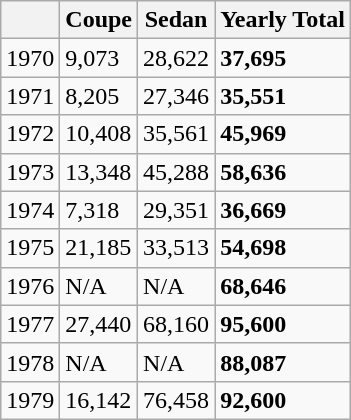<table class="wikitable">
<tr>
<th></th>
<th>Coupe</th>
<th>Sedan</th>
<th>Yearly Total</th>
</tr>
<tr>
<td>1970</td>
<td>9,073</td>
<td>28,622</td>
<td><strong>37,695</strong></td>
</tr>
<tr>
<td>1971</td>
<td>8,205</td>
<td>27,346</td>
<td><strong>35,551</strong></td>
</tr>
<tr>
<td>1972</td>
<td>10,408</td>
<td>35,561</td>
<td><strong>45,969</strong></td>
</tr>
<tr>
<td>1973</td>
<td>13,348</td>
<td>45,288</td>
<td><strong>58,636</strong></td>
</tr>
<tr>
<td>1974</td>
<td>7,318</td>
<td>29,351</td>
<td><strong>36,669</strong></td>
</tr>
<tr>
<td>1975</td>
<td>21,185</td>
<td>33,513</td>
<td><strong>54,698</strong></td>
</tr>
<tr>
<td>1976</td>
<td>N/A</td>
<td>N/A</td>
<td><strong>68,646</strong></td>
</tr>
<tr>
<td>1977</td>
<td>27,440</td>
<td>68,160</td>
<td><strong>95,600</strong></td>
</tr>
<tr>
<td>1978</td>
<td>N/A</td>
<td>N/A</td>
<td><strong>88,087</strong></td>
</tr>
<tr>
<td>1979</td>
<td>16,142</td>
<td>76,458</td>
<td><strong>92,600</strong></td>
</tr>
</table>
